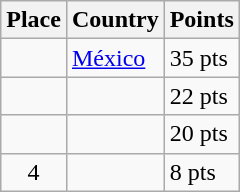<table class=wikitable>
<tr>
<th>Place</th>
<th>Country</th>
<th>Points</th>
</tr>
<tr>
<td align=center></td>
<td> <a href='#'>México</a></td>
<td>35 pts</td>
</tr>
<tr>
<td align=center></td>
<td></td>
<td>22 pts</td>
</tr>
<tr>
<td align=center></td>
<td></td>
<td>20 pts</td>
</tr>
<tr>
<td align=center>4</td>
<td></td>
<td>8 pts</td>
</tr>
</table>
